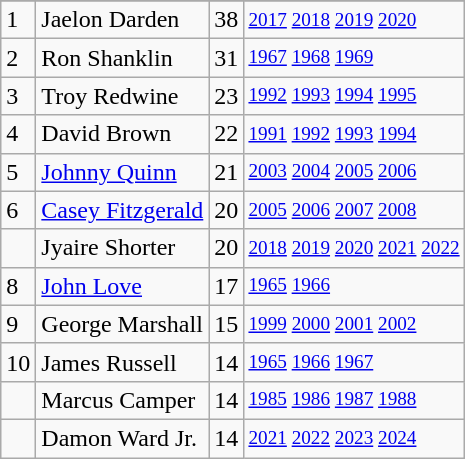<table class="wikitable">
<tr>
</tr>
<tr>
<td>1</td>
<td>Jaelon Darden</td>
<td>38</td>
<td style="font-size:80%;"><a href='#'>2017</a> <a href='#'>2018</a> <a href='#'>2019</a> <a href='#'>2020</a></td>
</tr>
<tr>
<td>2</td>
<td>Ron Shanklin</td>
<td>31</td>
<td style="font-size:80%;"><a href='#'>1967</a> <a href='#'>1968</a> <a href='#'>1969</a></td>
</tr>
<tr>
<td>3</td>
<td>Troy Redwine</td>
<td>23</td>
<td style="font-size:80%;"><a href='#'>1992</a> <a href='#'>1993</a> <a href='#'>1994</a> <a href='#'>1995</a></td>
</tr>
<tr>
<td>4</td>
<td>David Brown</td>
<td>22</td>
<td style="font-size:80%;"><a href='#'>1991</a> <a href='#'>1992</a> <a href='#'>1993</a> <a href='#'>1994</a></td>
</tr>
<tr>
<td>5</td>
<td><a href='#'>Johnny Quinn</a></td>
<td>21</td>
<td style="font-size:80%;"><a href='#'>2003</a> <a href='#'>2004</a> <a href='#'>2005</a> <a href='#'>2006</a></td>
</tr>
<tr>
<td>6</td>
<td><a href='#'>Casey Fitzgerald</a></td>
<td>20</td>
<td style="font-size:80%;"><a href='#'>2005</a> <a href='#'>2006</a> <a href='#'>2007</a> <a href='#'>2008</a></td>
</tr>
<tr>
<td></td>
<td>Jyaire Shorter</td>
<td>20</td>
<td style="font-size:80%;"><a href='#'>2018</a> <a href='#'>2019</a> <a href='#'>2020</a> <a href='#'>2021</a> <a href='#'>2022</a></td>
</tr>
<tr>
<td>8</td>
<td><a href='#'>John Love</a></td>
<td>17</td>
<td style="font-size:80%;"><a href='#'>1965</a> <a href='#'>1966</a></td>
</tr>
<tr>
<td>9</td>
<td>George Marshall</td>
<td>15</td>
<td style="font-size:80%;"><a href='#'>1999</a> <a href='#'>2000</a> <a href='#'>2001</a> <a href='#'>2002</a></td>
</tr>
<tr>
<td>10</td>
<td>James Russell</td>
<td>14</td>
<td style="font-size:80%;"><a href='#'>1965</a> <a href='#'>1966</a> <a href='#'>1967</a></td>
</tr>
<tr>
<td></td>
<td>Marcus Camper</td>
<td>14</td>
<td style="font-size:80%;"><a href='#'>1985</a> <a href='#'>1986</a> <a href='#'>1987</a> <a href='#'>1988</a></td>
</tr>
<tr>
<td></td>
<td>Damon Ward Jr.</td>
<td>14</td>
<td style="font-size:80%;"><a href='#'>2021</a> <a href='#'>2022</a> <a href='#'>2023</a> <a href='#'>2024</a></td>
</tr>
</table>
